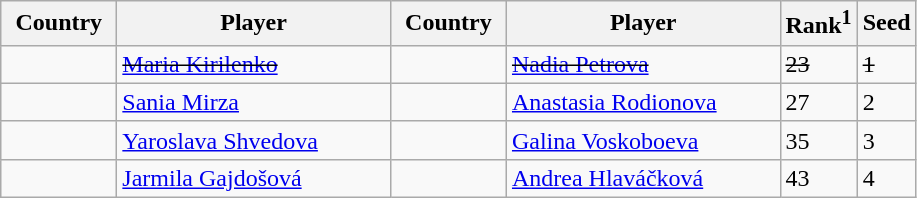<table class="sortable wikitable">
<tr>
<th width="70">Country</th>
<th width="175">Player</th>
<th width="70">Country</th>
<th width="175">Player</th>
<th>Rank<sup>1</sup></th>
<th>Seed</th>
</tr>
<tr>
<td><s></s></td>
<td><s><a href='#'>Maria Kirilenko</a></s></td>
<td><s></s></td>
<td><s><a href='#'>Nadia Petrova</a></s></td>
<td><s>23</s></td>
<td><s>1</s></td>
</tr>
<tr>
<td></td>
<td><a href='#'>Sania Mirza</a></td>
<td></td>
<td><a href='#'>Anastasia Rodionova</a></td>
<td>27</td>
<td>2</td>
</tr>
<tr>
<td></td>
<td><a href='#'>Yaroslava Shvedova</a></td>
<td></td>
<td><a href='#'>Galina Voskoboeva</a></td>
<td>35</td>
<td>3</td>
</tr>
<tr>
<td></td>
<td><a href='#'>Jarmila Gajdošová</a></td>
<td></td>
<td><a href='#'>Andrea Hlaváčková</a></td>
<td>43</td>
<td>4</td>
</tr>
</table>
